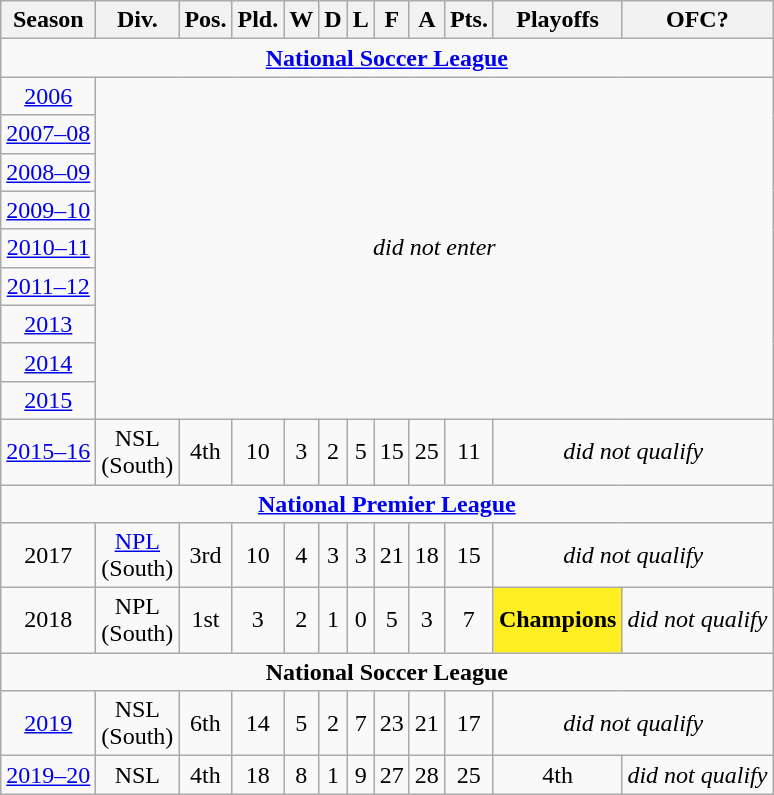<table class="wikitable" style="text-align: center">
<tr>
<th>Season</th>
<th>Div.</th>
<th>Pos.</th>
<th>Pld.</th>
<th>W</th>
<th>D</th>
<th>L</th>
<th>F</th>
<th>A</th>
<th>Pts.</th>
<th>Playoffs</th>
<th>OFC?</th>
</tr>
<tr>
<td colspan="12"><strong><a href='#'>National Soccer League</a></strong></td>
</tr>
<tr>
<td><a href='#'>2006</a></td>
<td colspan="11" rowspan="9"><em>did not enter</em></td>
</tr>
<tr>
<td><a href='#'>2007–08</a></td>
</tr>
<tr>
<td><a href='#'>2008–09</a></td>
</tr>
<tr>
<td><a href='#'>2009–10</a></td>
</tr>
<tr>
<td><a href='#'>2010–11</a></td>
</tr>
<tr>
<td><a href='#'>2011–12</a></td>
</tr>
<tr>
<td><a href='#'>2013</a></td>
</tr>
<tr>
<td><a href='#'>2014</a></td>
</tr>
<tr>
<td><a href='#'>2015</a></td>
</tr>
<tr>
<td><a href='#'>2015–16</a></td>
<td>NSL<br>(South)</td>
<td>4th</td>
<td>10</td>
<td>3</td>
<td>2</td>
<td>5</td>
<td>15</td>
<td>25</td>
<td>11</td>
<td colspan="2"><em>did not qualify</em></td>
</tr>
<tr>
<td colspan="12"><strong><a href='#'>National Premier League</a></strong></td>
</tr>
<tr>
<td>2017</td>
<td><a href='#'>NPL</a><br>(South)</td>
<td>3rd</td>
<td>10</td>
<td>4</td>
<td>3</td>
<td>3</td>
<td>21</td>
<td>18</td>
<td>15</td>
<td colspan="2"><em>did not qualify</em></td>
</tr>
<tr>
<td>2018</td>
<td>NPL<br>(South)</td>
<td>1st</td>
<td>3</td>
<td>2</td>
<td>1</td>
<td>0</td>
<td>5</td>
<td>3</td>
<td>7</td>
<td style="background-color:#FE2"><strong>Champions</strong></td>
<td><em>did not qualify</em></td>
</tr>
<tr>
<td colspan="12"><strong>National Soccer League</strong></td>
</tr>
<tr>
<td><a href='#'>2019</a></td>
<td>NSL<br>(South)</td>
<td>6th</td>
<td>14</td>
<td>5</td>
<td>2</td>
<td>7</td>
<td>23</td>
<td>21</td>
<td>17</td>
<td colspan="2"><em>did not qualify</em></td>
</tr>
<tr>
<td><a href='#'>2019–20</a></td>
<td>NSL</td>
<td>4th</td>
<td>18</td>
<td>8</td>
<td>1</td>
<td>9</td>
<td>27</td>
<td>28</td>
<td>25</td>
<td>4th</td>
<td><em>did not qualify</em></td>
</tr>
</table>
